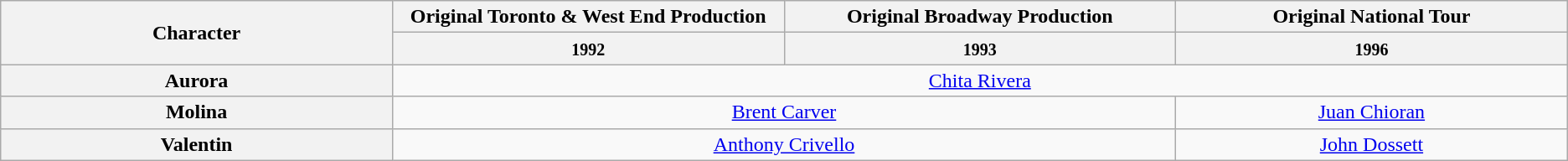<table class="wikitable">
<tr>
<th rowspan=2 style="width:10%;">Character</th>
<th style="width:10%;">Original Toronto & West End Production</th>
<th style="width:10%;">Original Broadway Production</th>
<th style="width:10%;">Original National Tour</th>
</tr>
<tr>
<th><small>1992</small></th>
<th><small>1993</small></th>
<th><small>1996</small></th>
</tr>
<tr>
<th style="text-align:center;">Aurora</th>
<td colspan="3" style="text-align:center;"><a href='#'>Chita Rivera</a></td>
</tr>
<tr>
<th style="text-align:center;">Molina</th>
<td colspan="2" style="text-align:center;"><a href='#'>Brent Carver</a></td>
<td style="text-align:center;"><a href='#'>Juan Chioran</a></td>
</tr>
<tr>
<th style="text-align:center;">Valentin</th>
<td colspan="2" style="text-align:center;"><a href='#'>Anthony Crivello</a></td>
<td style="text-align:center;"><a href='#'>John Dossett</a></td>
</tr>
</table>
